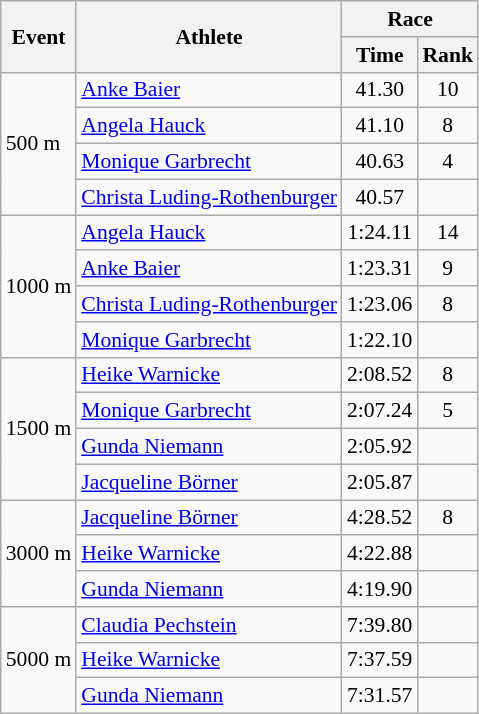<table class="wikitable" border="1" style="font-size:90%">
<tr>
<th rowspan=2>Event</th>
<th rowspan=2>Athlete</th>
<th colspan=2>Race</th>
</tr>
<tr>
<th>Time</th>
<th>Rank</th>
</tr>
<tr>
<td rowspan=4>500 m</td>
<td><a href='#'>Anke Baier</a></td>
<td align=center>41.30</td>
<td align=center>10</td>
</tr>
<tr>
<td><a href='#'>Angela Hauck</a></td>
<td align=center>41.10</td>
<td align=center>8</td>
</tr>
<tr>
<td><a href='#'>Monique Garbrecht</a></td>
<td align=center>40.63</td>
<td align=center>4</td>
</tr>
<tr>
<td><a href='#'>Christa Luding-Rothenburger</a></td>
<td align=center>40.57</td>
<td align=center></td>
</tr>
<tr>
<td rowspan=4>1000 m</td>
<td><a href='#'>Angela Hauck</a></td>
<td align=center>1:24.11</td>
<td align=center>14</td>
</tr>
<tr>
<td><a href='#'>Anke Baier</a></td>
<td align=center>1:23.31</td>
<td align=center>9</td>
</tr>
<tr>
<td><a href='#'>Christa Luding-Rothenburger</a></td>
<td align=center>1:23.06</td>
<td align=center>8</td>
</tr>
<tr>
<td><a href='#'>Monique Garbrecht</a></td>
<td align=center>1:22.10</td>
<td align=center></td>
</tr>
<tr>
<td rowspan=4>1500 m</td>
<td><a href='#'>Heike Warnicke</a></td>
<td align=center>2:08.52</td>
<td align=center>8</td>
</tr>
<tr>
<td><a href='#'>Monique Garbrecht</a></td>
<td align=center>2:07.24</td>
<td align=center>5</td>
</tr>
<tr>
<td><a href='#'>Gunda Niemann</a></td>
<td align=center>2:05.92</td>
<td align=center></td>
</tr>
<tr>
<td><a href='#'>Jacqueline Börner</a></td>
<td align=center>2:05.87</td>
<td align=center></td>
</tr>
<tr>
<td rowspan=3>3000 m</td>
<td><a href='#'>Jacqueline Börner</a></td>
<td align=center>4:28.52</td>
<td align=center>8</td>
</tr>
<tr>
<td><a href='#'>Heike Warnicke</a></td>
<td align=center>4:22.88</td>
<td align=center></td>
</tr>
<tr>
<td><a href='#'>Gunda Niemann</a></td>
<td align=center>4:19.90</td>
<td align=center></td>
</tr>
<tr>
<td rowspan=3>5000 m</td>
<td><a href='#'>Claudia Pechstein</a></td>
<td align=center>7:39.80</td>
<td align=center></td>
</tr>
<tr>
<td><a href='#'>Heike Warnicke</a></td>
<td align=center>7:37.59</td>
<td align=center></td>
</tr>
<tr>
<td><a href='#'>Gunda Niemann</a></td>
<td align=center>7:31.57</td>
<td align=center></td>
</tr>
</table>
